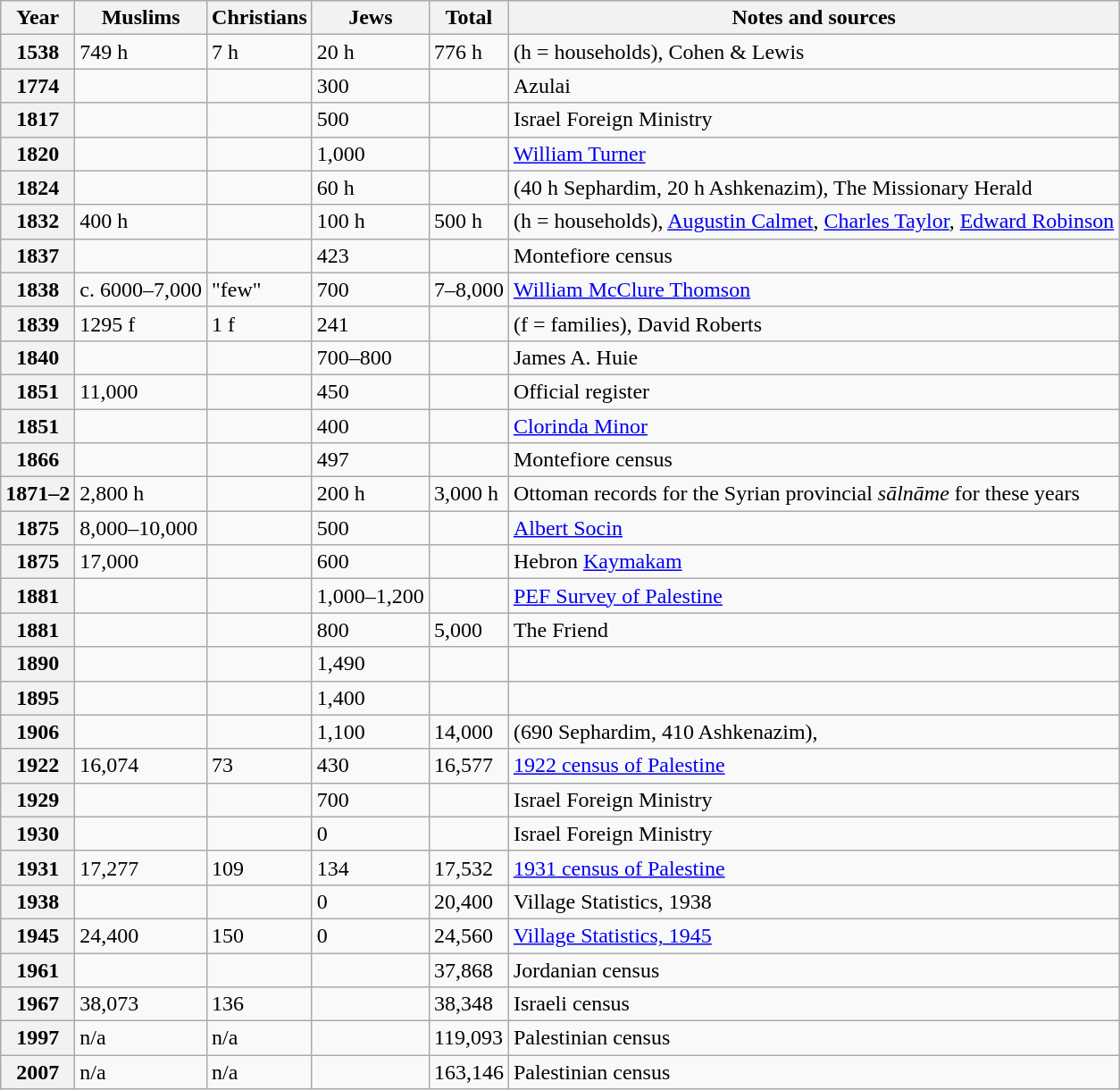<table class="wikitable">
<tr>
<th>Year</th>
<th>Muslims</th>
<th>Christians</th>
<th>Jews</th>
<th>Total</th>
<th>Notes and sources</th>
</tr>
<tr>
<th>1538</th>
<td>749 h</td>
<td>7 h</td>
<td>20 h</td>
<td>776 h</td>
<td>(h = households), Cohen & Lewis</td>
</tr>
<tr>
<th>1774</th>
<td></td>
<td></td>
<td>300</td>
<td></td>
<td>Azulai</td>
</tr>
<tr>
<th>1817</th>
<td></td>
<td></td>
<td>500</td>
<td></td>
<td>Israel Foreign Ministry</td>
</tr>
<tr>
<th>1820</th>
<td></td>
<td></td>
<td>1,000</td>
<td></td>
<td><a href='#'>William Turner</a></td>
</tr>
<tr>
<th>1824</th>
<td></td>
<td></td>
<td>60 h</td>
<td></td>
<td>(40 h Sephardim, 20 h Ashkenazim), The Missionary Herald</td>
</tr>
<tr>
<th>1832</th>
<td>400 h</td>
<td></td>
<td>100 h</td>
<td>500 h</td>
<td>(h = households), <a href='#'>Augustin Calmet</a>, <a href='#'>Charles Taylor</a>, <a href='#'>Edward Robinson</a></td>
</tr>
<tr>
<th>1837</th>
<td></td>
<td></td>
<td>423</td>
<td></td>
<td>Montefiore census</td>
</tr>
<tr>
<th>1838</th>
<td>c. 6000–7,000</td>
<td>"few"</td>
<td>700</td>
<td>7–8,000</td>
<td><a href='#'>William McClure Thomson</a></td>
</tr>
<tr>
<th>1839</th>
<td>1295 f</td>
<td>1 f</td>
<td>241</td>
<td></td>
<td>(f = families), David Roberts</td>
</tr>
<tr>
<th>1840</th>
<td></td>
<td></td>
<td>700–800</td>
<td></td>
<td>James A. Huie</td>
</tr>
<tr>
<th>1851</th>
<td>11,000</td>
<td></td>
<td>450</td>
<td></td>
<td>Official register</td>
</tr>
<tr>
<th>1851</th>
<td></td>
<td></td>
<td>400</td>
<td></td>
<td><a href='#'>Clorinda Minor</a></td>
</tr>
<tr>
<th>1866</th>
<td></td>
<td></td>
<td>497</td>
<td></td>
<td>Montefiore census</td>
</tr>
<tr>
<th>1871–2</th>
<td>2,800 h</td>
<td></td>
<td>200 h</td>
<td>3,000 h</td>
<td>Ottoman records for the Syrian provincial <em>sālnāme</em> for these years</td>
</tr>
<tr>
<th>1875</th>
<td>8,000–10,000</td>
<td></td>
<td>500</td>
<td></td>
<td><a href='#'>Albert Socin</a></td>
</tr>
<tr>
<th>1875</th>
<td>17,000</td>
<td></td>
<td>600</td>
<td></td>
<td>Hebron <a href='#'>Kaymakam</a></td>
</tr>
<tr>
<th>1881</th>
<td></td>
<td></td>
<td>1,000–1,200</td>
<td></td>
<td><a href='#'>PEF Survey of Palestine</a></td>
</tr>
<tr>
<th>1881</th>
<td></td>
<td></td>
<td>800</td>
<td>5,000</td>
<td>The Friend</td>
</tr>
<tr>
<th>1890</th>
<td></td>
<td></td>
<td>1,490</td>
<td></td>
<td></td>
</tr>
<tr>
<th>1895</th>
<td></td>
<td></td>
<td>1,400</td>
<td></td>
<td></td>
</tr>
<tr>
<th>1906</th>
<td></td>
<td></td>
<td>1,100</td>
<td>14,000</td>
<td>(690 Sephardim, 410 Ashkenazim), </td>
</tr>
<tr>
<th>1922</th>
<td>16,074</td>
<td>73</td>
<td>430</td>
<td>16,577</td>
<td><a href='#'>1922 census of Palestine</a></td>
</tr>
<tr>
<th>1929</th>
<td></td>
<td></td>
<td>700</td>
<td></td>
<td>Israel Foreign Ministry</td>
</tr>
<tr>
<th>1930</th>
<td></td>
<td></td>
<td>0</td>
<td></td>
<td>Israel Foreign Ministry</td>
</tr>
<tr>
<th>1931</th>
<td>17,277</td>
<td>109</td>
<td>134</td>
<td>17,532</td>
<td><a href='#'>1931 census of Palestine</a></td>
</tr>
<tr>
<th>1938</th>
<td></td>
<td></td>
<td>0</td>
<td>20,400</td>
<td>Village Statistics, 1938</td>
</tr>
<tr>
<th>1945</th>
<td>24,400</td>
<td>150</td>
<td>0</td>
<td>24,560</td>
<td><a href='#'>Village Statistics, 1945</a></td>
</tr>
<tr>
<th>1961</th>
<td></td>
<td></td>
<td></td>
<td>37,868</td>
<td>Jordanian census</td>
</tr>
<tr>
<th>1967</th>
<td>38,073</td>
<td>136</td>
<td></td>
<td>38,348</td>
<td>Israeli census</td>
</tr>
<tr>
<th>1997</th>
<td>n/a</td>
<td>n/a</td>
<td></td>
<td>119,093</td>
<td>Palestinian census</td>
</tr>
<tr>
<th>2007</th>
<td>n/a</td>
<td>n/a</td>
<td></td>
<td>163,146</td>
<td>Palestinian census</td>
</tr>
</table>
